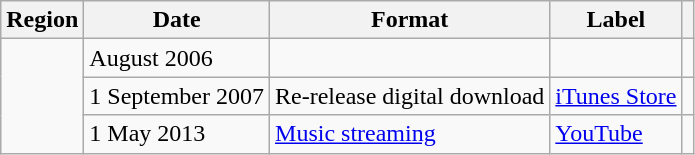<table class="wikitable plainrowheaders">
<tr>
<th scope="col">Region</th>
<th scope="col">Date</th>
<th scope="col">Format</th>
<th scope="col">Label</th>
<th scope="col"></th>
</tr>
<tr>
<td rowspan="3"></td>
<td>August 2006</td>
<td></td>
<td></td>
<td></td>
</tr>
<tr>
<td>1 September 2007</td>
<td>Re-release digital download</td>
<td><a href='#'>iTunes Store</a></td>
<td></td>
</tr>
<tr>
<td>1 May 2013</td>
<td><a href='#'>Music streaming</a></td>
<td><a href='#'>YouTube</a></td>
<td></td>
</tr>
</table>
